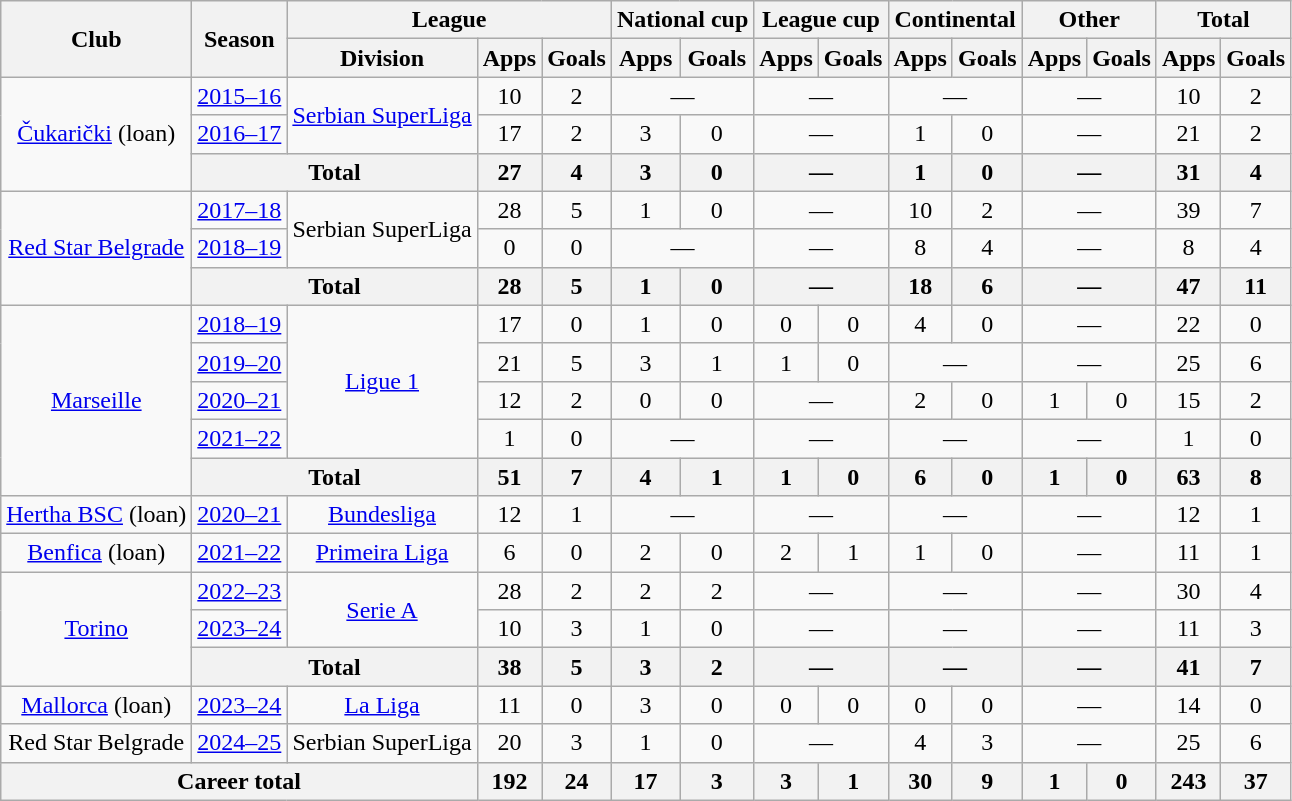<table class="wikitable" style="text-align: center;">
<tr>
<th rowspan="2">Club</th>
<th rowspan="2">Season</th>
<th colspan="3">League</th>
<th colspan="2">National cup</th>
<th colspan="2">League cup</th>
<th colspan="2">Continental</th>
<th colspan="2">Other</th>
<th colspan="2">Total</th>
</tr>
<tr>
<th>Division</th>
<th>Apps</th>
<th>Goals</th>
<th>Apps</th>
<th>Goals</th>
<th>Apps</th>
<th>Goals</th>
<th>Apps</th>
<th>Goals</th>
<th>Apps</th>
<th>Goals</th>
<th>Apps</th>
<th>Goals</th>
</tr>
<tr>
<td rowspan="3"><a href='#'>Čukarički</a> (loan)</td>
<td><a href='#'>2015–16</a></td>
<td rowspan="2"><a href='#'>Serbian SuperLiga</a></td>
<td>10</td>
<td>2</td>
<td colspan="2">—</td>
<td colspan="2">—</td>
<td colspan="2">—</td>
<td colspan="2">—</td>
<td>10</td>
<td>2</td>
</tr>
<tr>
<td><a href='#'>2016–17</a></td>
<td>17</td>
<td>2</td>
<td>3</td>
<td>0</td>
<td colspan="2">—</td>
<td>1</td>
<td>0</td>
<td colspan="2">—</td>
<td>21</td>
<td>2</td>
</tr>
<tr>
<th colspan="2">Total</th>
<th>27</th>
<th>4</th>
<th>3</th>
<th>0</th>
<th colspan="2">—</th>
<th>1</th>
<th>0</th>
<th colspan="2">—</th>
<th>31</th>
<th>4</th>
</tr>
<tr>
<td rowspan="3"><a href='#'>Red Star Belgrade</a></td>
<td><a href='#'>2017–18</a></td>
<td rowspan="2">Serbian SuperLiga</td>
<td>28</td>
<td>5</td>
<td>1</td>
<td>0</td>
<td colspan="2">—</td>
<td>10</td>
<td>2</td>
<td colspan="2">—</td>
<td>39</td>
<td>7</td>
</tr>
<tr>
<td><a href='#'>2018–19</a></td>
<td>0</td>
<td>0</td>
<td colspan="2">—</td>
<td colspan="2">—</td>
<td>8</td>
<td>4</td>
<td colspan="2">—</td>
<td>8</td>
<td>4</td>
</tr>
<tr>
<th colspan="2">Total</th>
<th>28</th>
<th>5</th>
<th>1</th>
<th>0</th>
<th colspan="2">—</th>
<th>18</th>
<th>6</th>
<th colspan="2">—</th>
<th>47</th>
<th>11</th>
</tr>
<tr>
<td rowspan="5"><a href='#'>Marseille</a></td>
<td><a href='#'>2018–19</a></td>
<td rowspan="4"><a href='#'>Ligue 1</a></td>
<td>17</td>
<td>0</td>
<td>1</td>
<td>0</td>
<td>0</td>
<td>0</td>
<td>4</td>
<td>0</td>
<td colspan="2">—</td>
<td>22</td>
<td>0</td>
</tr>
<tr>
<td><a href='#'>2019–20</a></td>
<td>21</td>
<td>5</td>
<td>3</td>
<td>1</td>
<td>1</td>
<td>0</td>
<td colspan="2">—</td>
<td colspan="2">—</td>
<td>25</td>
<td>6</td>
</tr>
<tr>
<td><a href='#'>2020–21</a></td>
<td>12</td>
<td>2</td>
<td>0</td>
<td>0</td>
<td colspan="2">—</td>
<td>2</td>
<td>0</td>
<td>1</td>
<td>0</td>
<td>15</td>
<td>2</td>
</tr>
<tr>
<td><a href='#'>2021–22</a></td>
<td>1</td>
<td>0</td>
<td colspan="2">—</td>
<td colspan="2">—</td>
<td colspan="2">—</td>
<td colspan="2">—</td>
<td>1</td>
<td>0</td>
</tr>
<tr>
<th colspan="2">Total</th>
<th>51</th>
<th>7</th>
<th>4</th>
<th>1</th>
<th>1</th>
<th>0</th>
<th>6</th>
<th>0</th>
<th>1</th>
<th>0</th>
<th>63</th>
<th>8</th>
</tr>
<tr>
<td><a href='#'>Hertha BSC</a> (loan)</td>
<td><a href='#'>2020–21</a></td>
<td><a href='#'>Bundesliga</a></td>
<td>12</td>
<td>1</td>
<td colspan="2">—</td>
<td colspan="2">—</td>
<td colspan="2">—</td>
<td colspan="2">—</td>
<td>12</td>
<td>1</td>
</tr>
<tr>
<td><a href='#'>Benfica</a> (loan)</td>
<td><a href='#'>2021–22</a></td>
<td><a href='#'>Primeira Liga</a></td>
<td>6</td>
<td>0</td>
<td>2</td>
<td>0</td>
<td>2</td>
<td>1</td>
<td>1</td>
<td>0</td>
<td colspan="2">—</td>
<td>11</td>
<td>1</td>
</tr>
<tr>
<td rowspan='3'><a href='#'>Torino</a></td>
<td><a href='#'>2022–23</a></td>
<td rowspan='2'><a href='#'>Serie A</a></td>
<td>28</td>
<td>2</td>
<td>2</td>
<td>2</td>
<td colspan="2">—</td>
<td colspan="2">—</td>
<td colspan="2">—</td>
<td>30</td>
<td>4</td>
</tr>
<tr>
<td><a href='#'>2023–24</a></td>
<td>10</td>
<td>3</td>
<td>1</td>
<td>0</td>
<td colspan="2">—</td>
<td colspan="2">—</td>
<td colspan="2">—</td>
<td>11</td>
<td>3</td>
</tr>
<tr>
<th colspan="2">Total</th>
<th>38</th>
<th>5</th>
<th>3</th>
<th>2</th>
<th colspan="2">—</th>
<th colspan="2">—</th>
<th colspan="2">—</th>
<th>41</th>
<th>7</th>
</tr>
<tr>
<td><a href='#'>Mallorca</a> (loan)</td>
<td><a href='#'>2023–24</a></td>
<td><a href='#'>La Liga</a></td>
<td>11</td>
<td>0</td>
<td>3</td>
<td>0</td>
<td>0</td>
<td>0</td>
<td>0</td>
<td>0</td>
<td colspan="2">—</td>
<td>14</td>
<td>0</td>
</tr>
<tr>
<td>Red Star Belgrade</td>
<td><a href='#'>2024–25</a></td>
<td>Serbian SuperLiga</td>
<td>20</td>
<td>3</td>
<td>1</td>
<td>0</td>
<td colspan="2">—</td>
<td>4</td>
<td>3</td>
<td colspan="2">—</td>
<td>25</td>
<td>6</td>
</tr>
<tr>
<th colspan="3">Career total</th>
<th>192</th>
<th>24</th>
<th>17</th>
<th>3</th>
<th>3</th>
<th>1</th>
<th>30</th>
<th>9</th>
<th>1</th>
<th>0</th>
<th>243</th>
<th>37</th>
</tr>
</table>
